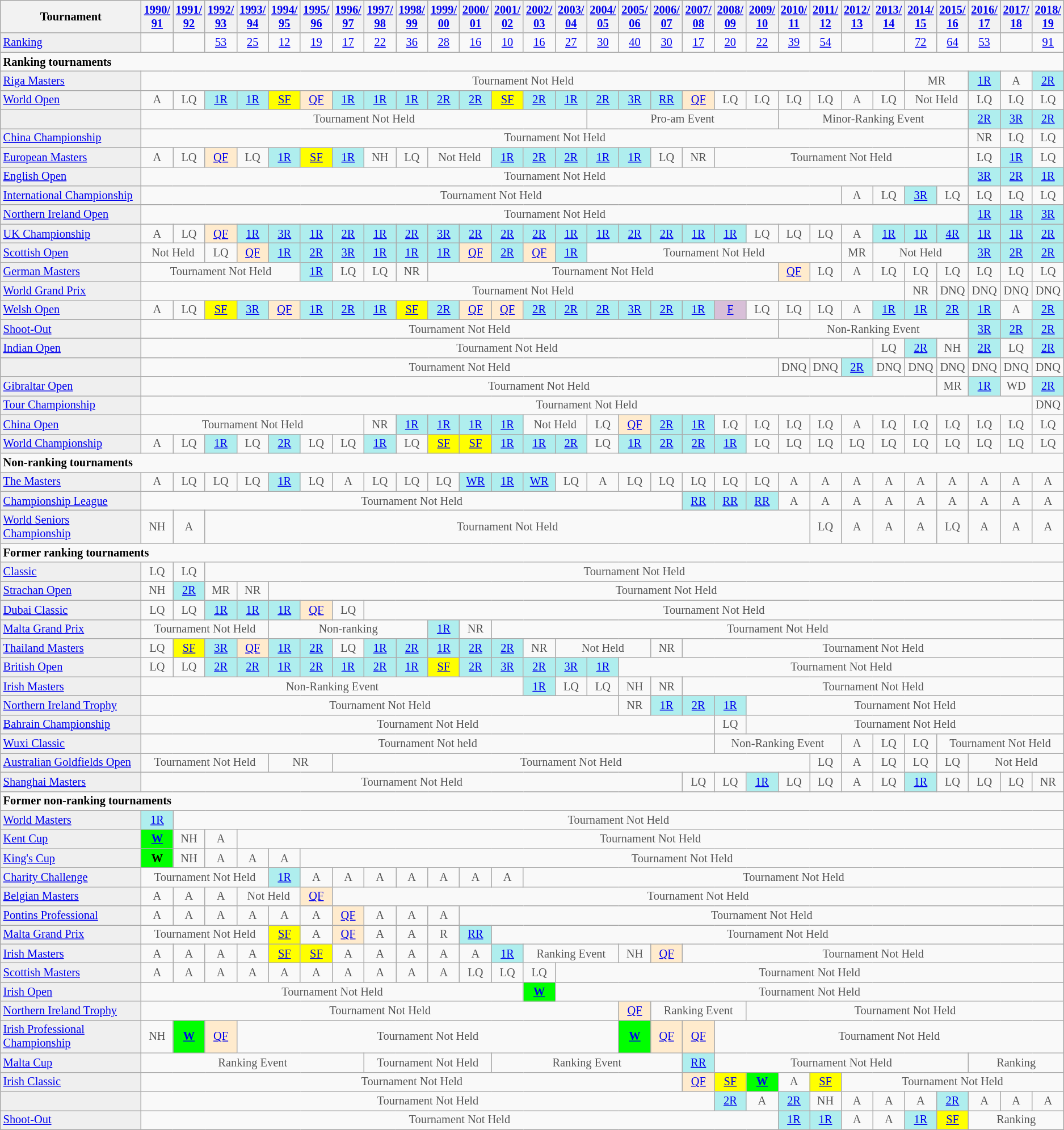<table class="wikitable" style="font-size:85%">
<tr>
<th>Tournament</th>
<th><a href='#'>1990/<br>91</a></th>
<th><a href='#'>1991/<br>92</a></th>
<th><a href='#'>1992/<br>93</a></th>
<th><a href='#'>1993/<br>94</a></th>
<th><a href='#'>1994/<br>95</a></th>
<th><a href='#'>1995/<br>96</a></th>
<th><a href='#'>1996/<br>97</a></th>
<th><a href='#'>1997/<br>98</a></th>
<th><a href='#'>1998/<br>99</a></th>
<th><a href='#'>1999/<br>00</a></th>
<th><a href='#'>2000/<br>01</a></th>
<th><a href='#'>2001/<br>02</a></th>
<th><a href='#'>2002/<br>03</a></th>
<th><a href='#'>2003/<br>04</a></th>
<th><a href='#'>2004/<br>05</a></th>
<th><a href='#'>2005/<br>06</a></th>
<th><a href='#'>2006/<br>07</a></th>
<th><a href='#'>2007/<br>08</a></th>
<th><a href='#'>2008/<br>09</a></th>
<th><a href='#'>2009/<br>10</a></th>
<th><a href='#'>2010/<br>11</a></th>
<th><a href='#'>2011/<br>12</a></th>
<th><a href='#'>2012/<br>13</a></th>
<th><a href='#'>2013/<br>14</a></th>
<th><a href='#'>2014/<br>15</a></th>
<th><a href='#'>2015/<br>16</a></th>
<th><a href='#'>2016/<br>17</a></th>
<th><a href='#'>2017/<br>18</a></th>
<th><a href='#'>2018/<br>19</a></th>
</tr>
<tr>
<td style="background:#EFEFEF;"><a href='#'>Ranking</a></td>
<td style="text-align:center;"></td>
<td style="text-align:center;"></td>
<td style="text-align:center;"><a href='#'>53</a></td>
<td style="text-align:center;"><a href='#'>25</a></td>
<td style="text-align:center;"><a href='#'>12</a></td>
<td style="text-align:center;"><a href='#'>19</a></td>
<td style="text-align:center;"><a href='#'>17</a></td>
<td style="text-align:center;"><a href='#'>22</a></td>
<td style="text-align:center;"><a href='#'>36</a></td>
<td style="text-align:center;"><a href='#'>28</a></td>
<td style="text-align:center;"><a href='#'>16</a></td>
<td style="text-align:center;"><a href='#'>10</a></td>
<td style="text-align:center;"><a href='#'>16</a></td>
<td style="text-align:center;"><a href='#'>27</a></td>
<td style="text-align:center;"><a href='#'>30</a></td>
<td style="text-align:center;"><a href='#'>40</a></td>
<td style="text-align:center;"><a href='#'>30</a></td>
<td style="text-align:center;"><a href='#'>17</a></td>
<td style="text-align:center;"><a href='#'>20</a></td>
<td style="text-align:center;"><a href='#'>22</a></td>
<td style="text-align:center;"><a href='#'>39</a></td>
<td style="text-align:center;"><a href='#'>54</a></td>
<td style="text-align:center;"></td>
<td style="text-align:center;"></td>
<td style="text-align:center;"><a href='#'>72</a></td>
<td style="text-align:center;"><a href='#'>64</a></td>
<td style="text-align:center;"><a href='#'>53</a></td>
<td style="text-align:center;"></td>
<td style="text-align:center;"><a href='#'>91</a></td>
</tr>
<tr>
<td colspan="30"><strong>Ranking tournaments</strong></td>
</tr>
<tr>
<td style="background:#EFEFEF;"><a href='#'>Riga Masters</a></td>
<td align="center" colspan="24" style="color:#555555;">Tournament Not Held</td>
<td colspan="2" style="text-align:center; color:#555555;">MR</td>
<td style="text-align:center; background:#afeeee;"><a href='#'>1R</a></td>
<td align="center" style="color:#555555;">A</td>
<td style="text-align:center; background:#afeeee;"><a href='#'>2R</a></td>
</tr>
<tr>
<td style="background:#EFEFEF;"><a href='#'>World Open</a></td>
<td align="center" style="color:#555555;">A</td>
<td align="center" style="color:#555555;">LQ</td>
<td style="text-align:center; background:#afeeee;"><a href='#'>1R</a></td>
<td style="text-align:center; background:#afeeee;"><a href='#'>1R</a></td>
<td style="text-align:center; background:yellow;"><a href='#'>SF</a></td>
<td style="text-align:center; background:#ffebcd;"><a href='#'>QF</a></td>
<td style="text-align:center; background:#afeeee;"><a href='#'>1R</a></td>
<td style="text-align:center; background:#afeeee;"><a href='#'>1R</a></td>
<td style="text-align:center; background:#afeeee;"><a href='#'>1R</a></td>
<td style="text-align:center; background:#afeeee;"><a href='#'>2R</a></td>
<td style="text-align:center; background:#afeeee;"><a href='#'>2R</a></td>
<td style="text-align:center; background:yellow;"><a href='#'>SF</a></td>
<td style="text-align:center; background:#afeeee;"><a href='#'>2R</a></td>
<td style="text-align:center; background:#afeeee;"><a href='#'>1R</a></td>
<td style="text-align:center; background:#afeeee;"><a href='#'>2R</a></td>
<td style="text-align:center; background:#afeeee;"><a href='#'>3R</a></td>
<td style="text-align:center; background:#afeeee;"><a href='#'>RR</a></td>
<td style="text-align:center; background:#ffebcd;"><a href='#'>QF</a></td>
<td align="center" style="color:#555555;">LQ</td>
<td align="center" style="color:#555555;">LQ</td>
<td align="center" style="color:#555555;">LQ</td>
<td align="center" style="color:#555555;">LQ</td>
<td align="center" style="color:#555555;">A</td>
<td align="center" style="color:#555555;">LQ</td>
<td colspan="2" style="text-align:center; color:#555555;">Not Held</td>
<td align="center" style="color:#555555;">LQ</td>
<td align="center" style="color:#555555;">LQ</td>
<td align="center" style="color:#555555;">LQ</td>
</tr>
<tr>
<td style="background:#EFEFEF;"></td>
<td align="center" colspan="14" style="color:#555555;">Tournament Not Held</td>
<td colspan="6" style="text-align:center; color:#555555;">Pro-am Event</td>
<td colspan="6" style="text-align:center; color:#555555;">Minor-Ranking Event</td>
<td style="text-align:center; background:#afeeee;"><a href='#'>2R</a></td>
<td style="text-align:center; background:#afeeee;"><a href='#'>3R</a></td>
<td style="text-align:center; background:#afeeee;"><a href='#'>2R</a></td>
</tr>
<tr>
<td style="background:#EFEFEF;"><a href='#'>China Championship</a></td>
<td align="center" colspan="26" style="color:#555555;">Tournament Not Held</td>
<td align="center" style="color:#555555;">NR</td>
<td align="center" style="color:#555555;">LQ</td>
<td align="center" style="color:#555555;">LQ</td>
</tr>
<tr>
<td style="background:#EFEFEF;"><a href='#'>European Masters</a></td>
<td style="text-align:center; color:#555555;">A</td>
<td style="text-align:center; color:#555555;">LQ</td>
<td style="text-align:center; background:#ffebcd;"><a href='#'>QF</a></td>
<td style="text-align:center; color:#555555;">LQ</td>
<td style="text-align:center; background:#afeeee;"><a href='#'>1R</a></td>
<td style="text-align:center; background:yellow;"><a href='#'>SF</a></td>
<td style="text-align:center; background:#afeeee;"><a href='#'>1R</a></td>
<td style="text-align:center; color:#555555;">NH</td>
<td style="text-align:center; color:#555555;">LQ</td>
<td colspan="2" style="text-align:center; color:#555555;">Not Held</td>
<td style="text-align:center; background:#afeeee;"><a href='#'>1R</a></td>
<td style="text-align:center; background:#afeeee;"><a href='#'>2R</a></td>
<td style="text-align:center; background:#afeeee;"><a href='#'>2R</a></td>
<td style="text-align:center; background:#afeeee;"><a href='#'>1R</a></td>
<td style="text-align:center; background:#afeeee;"><a href='#'>1R</a></td>
<td style="text-align:center; color:#555555;">LQ</td>
<td style="text-align:center; color:#555555;">NR</td>
<td colspan="8" style="text-align:center; color:#555555;">Tournament Not Held</td>
<td style="text-align:center; color:#555555;">LQ</td>
<td align="center" style="background:#afeeee;"><a href='#'>1R</a></td>
<td style="text-align:center; color:#555555;">LQ</td>
</tr>
<tr>
<td style="background:#EFEFEF;"><a href='#'>English Open</a></td>
<td align="center" colspan="26" style="color:#555555;">Tournament Not Held</td>
<td style="text-align:center; background:#afeeee;"><a href='#'>3R</a></td>
<td style="text-align:center; background:#afeeee;"><a href='#'>2R</a></td>
<td style="text-align:center; background:#afeeee;"><a href='#'>1R</a></td>
</tr>
<tr>
<td style="background:#EFEFEF;"><a href='#'>International Championship</a></td>
<td colspan="22" style="text-align:center; color:#555555;">Tournament Not Held</td>
<td align="center" style="color:#555555;">A</td>
<td align="center" style="color:#555555;">LQ</td>
<td style="text-align:center; background:#afeeee;"><a href='#'>3R</a></td>
<td align="center" style="color:#555555;">LQ</td>
<td align="center" style="color:#555555;">LQ</td>
<td align="center" style="color:#555555;">LQ</td>
<td align="center" style="color:#555555;">LQ</td>
</tr>
<tr>
<td style="background:#EFEFEF;"><a href='#'>Northern Ireland Open</a></td>
<td colspan="26" style="text-align:center; color:#555555;">Tournament Not Held</td>
<td style="text-align:center; background:#afeeee;"><a href='#'>1R</a></td>
<td style="text-align:center; background:#afeeee;"><a href='#'>1R</a></td>
<td style="text-align:center; background:#afeeee;"><a href='#'>3R</a></td>
</tr>
<tr>
<td style="background:#EFEFEF;"><a href='#'>UK Championship</a></td>
<td style="text-align:center; color:#555555;">A</td>
<td style="text-align:center; color:#555555;">LQ</td>
<td style="text-align:center; background:#ffebcd;"><a href='#'>QF</a></td>
<td style="text-align:center; background:#afeeee;"><a href='#'>1R</a></td>
<td style="text-align:center; background:#afeeee;"><a href='#'>3R</a></td>
<td style="text-align:center; background:#afeeee;"><a href='#'>1R</a></td>
<td style="text-align:center; background:#afeeee;"><a href='#'>2R</a></td>
<td style="text-align:center; background:#afeeee;"><a href='#'>1R</a></td>
<td style="text-align:center; background:#afeeee;"><a href='#'>2R</a></td>
<td style="text-align:center; background:#afeeee;"><a href='#'>3R</a></td>
<td style="text-align:center; background:#afeeee;"><a href='#'>2R</a></td>
<td style="text-align:center; background:#afeeee;"><a href='#'>2R</a></td>
<td style="text-align:center; background:#afeeee;"><a href='#'>2R</a></td>
<td style="text-align:center; background:#afeeee;"><a href='#'>1R</a></td>
<td style="text-align:center; background:#afeeee;"><a href='#'>1R</a></td>
<td style="text-align:center; background:#afeeee;"><a href='#'>2R</a></td>
<td style="text-align:center; background:#afeeee;"><a href='#'>2R</a></td>
<td style="text-align:center; background:#afeeee;"><a href='#'>1R</a></td>
<td style="text-align:center; background:#afeeee;"><a href='#'>1R</a></td>
<td align="center" style="color:#555555;">LQ</td>
<td align="center" style="color:#555555;">LQ</td>
<td align="center" style="color:#555555;">LQ</td>
<td align="center" style="color:#555555;">A</td>
<td style="text-align:center; background:#afeeee;"><a href='#'>1R</a></td>
<td style="text-align:center; background:#afeeee;"><a href='#'>1R</a></td>
<td style="text-align:center; background:#afeeee;"><a href='#'>4R</a></td>
<td style="text-align:center; background:#afeeee;"><a href='#'>1R</a></td>
<td style="text-align:center; background:#afeeee;"><a href='#'>1R</a></td>
<td style="text-align:center; background:#afeeee;"><a href='#'>2R</a></td>
</tr>
<tr>
<td style="background:#EFEFEF;"><a href='#'>Scottish Open</a></td>
<td colspan="2" style="text-align:center; color:#555555;">Not Held</td>
<td style="text-align:center; color:#555555;">LQ</td>
<td style="text-align:center; background:#ffebcd;"><a href='#'>QF</a></td>
<td style="text-align:center; background:#afeeee;"><a href='#'>1R</a></td>
<td style="text-align:center; background:#afeeee;"><a href='#'>2R</a></td>
<td style="text-align:center; background:#afeeee;"><a href='#'>3R</a></td>
<td style="text-align:center; background:#afeeee;"><a href='#'>1R</a></td>
<td style="text-align:center; background:#afeeee;"><a href='#'>1R</a></td>
<td style="text-align:center; background:#afeeee;"><a href='#'>1R</a></td>
<td style="text-align:center; background:#ffebcd;"><a href='#'>QF</a></td>
<td style="text-align:center; background:#afeeee;"><a href='#'>2R</a></td>
<td style="text-align:center; background:#ffebcd;"><a href='#'>QF</a></td>
<td style="text-align:center; background:#afeeee;"><a href='#'>1R</a></td>
<td colspan="8" style="text-align:center; color:#555555;">Tournament Not Held</td>
<td style="text-align:center; color:#555555;">MR</td>
<td colspan="3" style="text-align:center; color:#555555;">Not Held</td>
<td style="text-align:center; background:#afeeee;"><a href='#'>3R</a></td>
<td style="text-align:center; background:#afeeee;"><a href='#'>2R</a></td>
<td style="text-align:center; background:#afeeee;"><a href='#'>2R</a></td>
</tr>
<tr>
<td style="background:#EFEFEF;"><a href='#'>German Masters</a></td>
<td colspan="5" style="text-align:center; color:#555555;">Tournament Not Held</td>
<td style="text-align:center; background:#afeeee;"><a href='#'>1R</a></td>
<td style="text-align:center; color:#555555;">LQ</td>
<td style="text-align:center; color:#555555;">LQ</td>
<td style="text-align:center; color:#555555;">NR</td>
<td colspan="11" style="text-align:center; color:#555555;">Tournament Not Held</td>
<td style="text-align:center; background:#ffebcd;"><a href='#'>QF</a></td>
<td align="center" style="color:#555555;">LQ</td>
<td align="center" style="color:#555555;">A</td>
<td align="center" style="color:#555555;">LQ</td>
<td align="center" style="color:#555555;">LQ</td>
<td align="center" style="color:#555555;">LQ</td>
<td align="center" style="color:#555555;">LQ</td>
<td align="center" style="color:#555555;">LQ</td>
<td align="center" style="color:#555555;">LQ</td>
</tr>
<tr>
<td style="background:#EFEFEF;"><a href='#'>World Grand Prix</a></td>
<td colspan="24" style="text-align:center; color:#555555;">Tournament Not Held</td>
<td style="text-align:center; color:#555555;">NR</td>
<td align="center" style="color:#555555;">DNQ</td>
<td align="center" style="color:#555555;">DNQ</td>
<td align="center" style="color:#555555;">DNQ</td>
<td align="center" style="color:#555555;">DNQ</td>
</tr>
<tr>
<td style="background:#EFEFEF;"><a href='#'>Welsh Open</a></td>
<td style="text-align:center; color:#555555;">A</td>
<td style="text-align:center; color:#555555;">LQ</td>
<td style="text-align:center; background:yellow;"><a href='#'>SF</a></td>
<td style="text-align:center; background:#afeeee;"><a href='#'>3R</a></td>
<td style="text-align:center; background:#ffebcd;"><a href='#'>QF</a></td>
<td style="text-align:center; background:#afeeee;"><a href='#'>1R</a></td>
<td style="text-align:center; background:#afeeee;"><a href='#'>2R</a></td>
<td style="text-align:center; background:#afeeee;"><a href='#'>1R</a></td>
<td style="text-align:center; background:yellow;"><a href='#'>SF</a></td>
<td style="text-align:center; background:#afeeee;"><a href='#'>2R</a></td>
<td style="text-align:center; background:#ffebcd;"><a href='#'>QF</a></td>
<td style="text-align:center; background:#ffebcd;"><a href='#'>QF</a></td>
<td style="text-align:center; background:#afeeee;"><a href='#'>2R</a></td>
<td style="text-align:center; background:#afeeee;"><a href='#'>2R</a></td>
<td style="text-align:center; background:#afeeee;"><a href='#'>2R</a></td>
<td style="text-align:center; background:#afeeee;"><a href='#'>3R</a></td>
<td style="text-align:center; background:#afeeee;"><a href='#'>2R</a></td>
<td style="text-align:center; background:#afeeee;"><a href='#'>1R</a></td>
<td align="center" style="background:#D8BFD8;"><a href='#'>F</a></td>
<td align="center" style="color:#555555;">LQ</td>
<td align="center" style="color:#555555;">LQ</td>
<td align="center" style="color:#555555;">LQ</td>
<td align="center" style="color:#555555;">A</td>
<td style="text-align:center; background:#afeeee;"><a href='#'>1R</a></td>
<td style="text-align:center; background:#afeeee;"><a href='#'>1R</a></td>
<td style="text-align:center; background:#afeeee;"><a href='#'>2R</a></td>
<td style="text-align:center; background:#afeeee;"><a href='#'>1R</a></td>
<td align="center" style="color:#555555;">A</td>
<td style="text-align:center; background:#afeeee;"><a href='#'>2R</a></td>
</tr>
<tr>
<td style="background:#EFEFEF;"><a href='#'>Shoot-Out</a></td>
<td colspan="20" style="text-align:center; color:#555555;">Tournament Not Held</td>
<td colspan="6" style="text-align:center; color:#555555;">Non-Ranking Event</td>
<td style="text-align:center; background:#afeeee;"><a href='#'>3R</a></td>
<td style="text-align:center; background:#afeeee;"><a href='#'>2R</a></td>
<td style="text-align:center; background:#afeeee;"><a href='#'>2R</a></td>
</tr>
<tr>
<td style="background:#EFEFEF;"><a href='#'>Indian Open</a></td>
<td align="center" colspan="23" style="color:#555555;">Tournament Not Held</td>
<td align="center" style="color:#555555;">LQ</td>
<td style="text-align:center; background:#afeeee;"><a href='#'>2R</a></td>
<td style="text-align:center; color:#555555;">NH</td>
<td style="text-align:center; background:#afeeee;"><a href='#'>2R</a></td>
<td align="center" style="color:#555555;">LQ</td>
<td style="text-align:center; background:#afeeee;"><a href='#'>2R</a></td>
</tr>
<tr>
<td style="background:#EFEFEF;"></td>
<td colspan="20" style="text-align:center; color:#555555;">Tournament Not Held</td>
<td align="center" style="color:#555555;">DNQ</td>
<td align="center" style="color:#555555;">DNQ</td>
<td style="text-align:center; background:#afeeee;"><a href='#'>2R</a></td>
<td align="center" style="color:#555555;">DNQ</td>
<td align="center" style="color:#555555;">DNQ</td>
<td align="center" style="color:#555555;">DNQ</td>
<td align="center" style="color:#555555;">DNQ</td>
<td align="center" style="color:#555555;">DNQ</td>
<td align="center" style="color:#555555;">DNQ</td>
</tr>
<tr>
<td style="background:#EFEFEF;"><a href='#'>Gibraltar Open</a></td>
<td align="center" colspan="25" style="color:#555555;">Tournament Not Held</td>
<td style="text-align:center; color:#555555;">MR</td>
<td style="text-align:center; background:#afeeee;"><a href='#'>1R</a></td>
<td align="center" style="color:#555555;">WD</td>
<td style="text-align:center; background:#afeeee;"><a href='#'>2R</a></td>
</tr>
<tr>
<td style="background:#EFEFEF;"><a href='#'>Tour Championship</a></td>
<td align="center" colspan="28" style="color:#555555;">Tournament Not Held</td>
<td align="center" style="color:#555555;">DNQ</td>
</tr>
<tr>
<td style="background:#EFEFEF;"><a href='#'>China Open</a></td>
<td colspan="7" style="text-align:center; color:#555555;">Tournament Not Held</td>
<td style="text-align:center; color:#555555;">NR</td>
<td style="text-align:center; background:#afeeee;"><a href='#'>1R</a></td>
<td style="text-align:center; background:#afeeee;"><a href='#'>1R</a></td>
<td style="text-align:center; background:#afeeee;"><a href='#'>1R</a></td>
<td style="text-align:center; background:#afeeee;"><a href='#'>1R</a></td>
<td colspan="2" style="text-align:center; color:#555555;">Not Held</td>
<td style="text-align:center; color:#555555;">LQ</td>
<td style="text-align:center; background:#ffebcd;"><a href='#'>QF</a></td>
<td style="text-align:center; background:#afeeee;"><a href='#'>2R</a></td>
<td style="text-align:center; background:#afeeee;"><a href='#'>1R</a></td>
<td style="text-align:center; color:#555555;">LQ</td>
<td style="text-align:center; color:#555555;">LQ</td>
<td style="text-align:center; color:#555555;">LQ</td>
<td style="text-align:center; color:#555555;">LQ</td>
<td style="text-align:center; color:#555555;">A</td>
<td style="text-align:center; color:#555555;">LQ</td>
<td style="text-align:center; color:#555555;">LQ</td>
<td style="text-align:center; color:#555555;">LQ</td>
<td style="text-align:center; color:#555555;">LQ</td>
<td style="text-align:center; color:#555555;">LQ</td>
<td style="text-align:center; color:#555555;">LQ</td>
</tr>
<tr>
<td style="background:#EFEFEF;"><a href='#'>World Championship</a></td>
<td style="text-align:center; color:#555555;">A</td>
<td style="text-align:center; color:#555555;">LQ</td>
<td style="text-align:center; background:#afeeee;"><a href='#'>1R</a></td>
<td style="text-align:center; color:#555555;">LQ</td>
<td style="text-align:center; background:#afeeee;"><a href='#'>2R</a></td>
<td style="text-align:center; color:#555555;">LQ</td>
<td style="text-align:center; color:#555555;">LQ</td>
<td style="text-align:center; background:#afeeee;"><a href='#'>1R</a></td>
<td style="text-align:center; color:#555555;">LQ</td>
<td style="text-align:center; background:yellow;"><a href='#'>SF</a></td>
<td style="text-align:center; background:yellow;"><a href='#'>SF</a></td>
<td style="text-align:center; background:#afeeee;"><a href='#'>1R</a></td>
<td style="text-align:center; background:#afeeee;"><a href='#'>1R</a></td>
<td style="text-align:center; background:#afeeee;"><a href='#'>2R</a></td>
<td style="text-align:center; color:#555555;">LQ</td>
<td style="text-align:center; background:#afeeee;"><a href='#'>1R</a></td>
<td style="text-align:center; background:#afeeee;"><a href='#'>2R</a></td>
<td style="text-align:center; background:#afeeee;"><a href='#'>2R</a></td>
<td style="text-align:center; background:#afeeee;"><a href='#'>1R</a></td>
<td style="text-align:center; color:#555555;">LQ</td>
<td style="text-align:center; color:#555555;">LQ</td>
<td style="text-align:center; color:#555555;">LQ</td>
<td style="text-align:center; color:#555555;">LQ</td>
<td style="text-align:center; color:#555555;">LQ</td>
<td style="text-align:center; color:#555555;">LQ</td>
<td style="text-align:center; color:#555555;">LQ</td>
<td style="text-align:center; color:#555555;">LQ</td>
<td style="text-align:center; color:#555555;">LQ</td>
<td style="text-align:center; color:#555555;">LQ</td>
</tr>
<tr>
<td colspan="270"><strong>Non-ranking tournaments</strong></td>
</tr>
<tr>
<td style="background:#EFEFEF;"><a href='#'>The Masters</a></td>
<td style="text-align:center; color:#555555;">A</td>
<td align="center" style="color:#555555;">LQ</td>
<td align="center" style="color:#555555;">LQ</td>
<td align="center" style="color:#555555;">LQ</td>
<td style="text-align:center; background:#afeeee;"><a href='#'>1R</a></td>
<td align="center" style="color:#555555;">LQ</td>
<td align="center" style="color:#555555;">A</td>
<td align="center" style="color:#555555;">LQ</td>
<td align="center" style="color:#555555;">LQ</td>
<td align="center" style="color:#555555;">LQ</td>
<td style="text-align:center; background:#afeeee;"><a href='#'>WR</a></td>
<td style="text-align:center; background:#afeeee;"><a href='#'>1R</a></td>
<td style="text-align:center; background:#afeeee;"><a href='#'>WR</a></td>
<td align="center" style="color:#555555;">LQ</td>
<td align="center" style="color:#555555;">A</td>
<td align="center" style="color:#555555;">LQ</td>
<td align="center" style="color:#555555;">LQ</td>
<td align="center" style="color:#555555;">LQ</td>
<td align="center" style="color:#555555;">LQ</td>
<td align="center" style="color:#555555;">LQ</td>
<td align="center" style="color:#555555;">A</td>
<td align="center" style="color:#555555;">A</td>
<td align="center" style="color:#555555;">A</td>
<td align="center" style="color:#555555;">A</td>
<td align="center" style="color:#555555;">A</td>
<td align="center" style="color:#555555;">A</td>
<td align="center" style="color:#555555;">A</td>
<td align="center" style="color:#555555;">A</td>
<td align="center" style="color:#555555;">A</td>
</tr>
<tr>
<td style="background:#EFEFEF;"><a href='#'>Championship League</a></td>
<td colspan="17" style="text-align:center; color:#555555;">Tournament Not Held</td>
<td style="text-align:center; background:#afeeee;"><a href='#'>RR</a></td>
<td style="text-align:center; background:#afeeee;"><a href='#'>RR</a></td>
<td style="text-align:center; background:#afeeee;"><a href='#'>RR</a></td>
<td align="center" style="color:#555555;">A</td>
<td align="center" style="color:#555555;">A</td>
<td align="center" style="color:#555555;">A</td>
<td align="center" style="color:#555555;">A</td>
<td align="center" style="color:#555555;">A</td>
<td align="center" style="color:#555555;">A</td>
<td align="center" style="color:#555555;">A</td>
<td align="center" style="color:#555555;">A</td>
<td align="center" style="color:#555555;">A</td>
</tr>
<tr>
<td style="background:#EFEFEF;"><a href='#'>World Seniors Championship</a></td>
<td style="text-align:center; color:#555555;">NH</td>
<td style="text-align:center; color:#555555;">A</td>
<td colspan="19" style="text-align:center; color:#555555;">Tournament Not Held</td>
<td align="center" style="color:#555555;">LQ</td>
<td align="center" style="color:#555555;">A</td>
<td align="center" style="color:#555555;">A</td>
<td align="center" style="color:#555555;">A</td>
<td align="center" style="color:#555555;">LQ</td>
<td align="center" style="color:#555555;">A</td>
<td align="center" style="color:#555555;">A</td>
<td align="center" style="color:#555555;">A</td>
</tr>
<tr>
<td colspan="270"><strong>Former ranking tournaments</strong></td>
</tr>
<tr>
<td style="background:#EFEFEF;"><a href='#'>Classic</a></td>
<td style="text-align:center; color:#555555;">LQ</td>
<td style="text-align:center; color:#555555;">LQ</td>
<td align="center" colspan="27" style="color:#555555;">Tournament Not Held</td>
</tr>
<tr>
<td style="background:#EFEFEF;"><a href='#'>Strachan Open</a></td>
<td style="text-align:center; color:#555555;">NH</td>
<td style="text-align:center; background:#afeeee;"><a href='#'>2R</a></td>
<td align="center" style="color:#555555;">MR</td>
<td align="center" style="color:#555555;">NR</td>
<td align="center" colspan="25" style="color:#555555;">Tournament Not Held</td>
</tr>
<tr>
<td style="background:#EFEFEF;"><a href='#'>Dubai Classic</a></td>
<td align="center" style="color:#555555;">LQ</td>
<td style="text-align:center; color:#555555;">LQ</td>
<td style="text-align:center; background:#afeeee;"><a href='#'>1R</a></td>
<td style="text-align:center; background:#afeeee;"><a href='#'>1R</a></td>
<td style="text-align:center; background:#afeeee;"><a href='#'>1R</a></td>
<td style="text-align:center; background:#ffebcd;"><a href='#'>QF</a></td>
<td align="center" style="color:#555555;">LQ</td>
<td colspan="22" style="text-align:center; color:#555555;">Tournament Not Held</td>
</tr>
<tr>
<td style="background:#EFEFEF;"><a href='#'>Malta Grand Prix</a></td>
<td colspan="4" style="text-align:center; color:#555555;">Tournament Not Held</td>
<td colspan="5" style="text-align:center; color:#555555;">Non-ranking</td>
<td style="text-align:center; background:#afeeee;"><a href='#'>1R</a></td>
<td style="text-align:center; color:#555555;">NR</td>
<td colspan="18" style="text-align:center; color:#555555;">Tournament Not Held</td>
</tr>
<tr>
<td style="background:#EFEFEF;"><a href='#'>Thailand Masters</a></td>
<td style="text-align:center; color:#555555;">LQ</td>
<td style="text-align:center; background:yellow;"><a href='#'>SF</a></td>
<td style="text-align:center; background:#afeeee;"><a href='#'>3R</a></td>
<td style="text-align:center; background:#ffebcd;"><a href='#'>QF</a></td>
<td style="text-align:center; background:#afeeee;"><a href='#'>1R</a></td>
<td style="text-align:center; background:#afeeee;"><a href='#'>2R</a></td>
<td align="center" style="color:#555555;">LQ</td>
<td style="text-align:center; background:#afeeee;"><a href='#'>1R</a></td>
<td style="text-align:center; background:#afeeee;"><a href='#'>2R</a></td>
<td style="text-align:center; background:#afeeee;"><a href='#'>1R</a></td>
<td style="text-align:center; background:#afeeee;"><a href='#'>2R</a></td>
<td style="text-align:center; background:#afeeee;"><a href='#'>2R</a></td>
<td style="text-align:center; color:#555555;">NR</td>
<td colspan="3" style="text-align:center; color:#555555;">Not Held</td>
<td style="text-align:center; color:#555555;">NR</td>
<td colspan="12" style="text-align:center; color:#555555;">Tournament Not Held</td>
</tr>
<tr>
<td style="background:#EFEFEF;"><a href='#'>British Open</a></td>
<td style="text-align:center; color:#555555;">LQ</td>
<td style="text-align:center; color:#555555;">LQ</td>
<td style="text-align:center; background:#afeeee;"><a href='#'>2R</a></td>
<td style="text-align:center; background:#afeeee;"><a href='#'>2R</a></td>
<td style="text-align:center; background:#afeeee;"><a href='#'>1R</a></td>
<td style="text-align:center; background:#afeeee;"><a href='#'>2R</a></td>
<td style="text-align:center; background:#afeeee;"><a href='#'>1R</a></td>
<td style="text-align:center; background:#afeeee;"><a href='#'>2R</a></td>
<td style="text-align:center; background:#afeeee;"><a href='#'>1R</a></td>
<td style="text-align:center; background:yellow;"><a href='#'>SF</a></td>
<td style="text-align:center; background:#afeeee;"><a href='#'>2R</a></td>
<td style="text-align:center; background:#afeeee;"><a href='#'>3R</a></td>
<td style="text-align:center; background:#afeeee;"><a href='#'>2R</a></td>
<td style="text-align:center; background:#afeeee;"><a href='#'>3R</a></td>
<td style="text-align:center; background:#afeeee;"><a href='#'>1R</a></td>
<td colspan="14" style="text-align:center; color:#555555;">Tournament Not Held</td>
</tr>
<tr>
<td style="background:#EFEFEF;"><a href='#'>Irish Masters</a></td>
<td colspan="12" style="text-align:center; color:#555555;">Non-Ranking Event</td>
<td style="text-align:center; background:#afeeee;"><a href='#'>1R</a></td>
<td style="text-align:center; color:#555555;">LQ</td>
<td style="text-align:center; color:#555555;">LQ</td>
<td style="text-align:center; color:#555555;">NH</td>
<td style="text-align:center; color:#555555;">NR</td>
<td colspan="12" style="text-align:center; color:#555555;">Tournament Not Held</td>
</tr>
<tr>
<td style="background:#EFEFEF;"><a href='#'>Northern Ireland Trophy</a></td>
<td colspan="15" style="text-align:center; color:#555555;">Tournament Not Held</td>
<td style="text-align:center; color:#555555;">NR</td>
<td style="text-align:center; background:#afeeee;"><a href='#'>1R</a></td>
<td style="text-align:center; background:#afeeee;"><a href='#'>2R</a></td>
<td style="text-align:center; background:#afeeee;"><a href='#'>1R</a></td>
<td colspan="90" style="text-align:center; color:#555555;">Tournament Not Held</td>
</tr>
<tr>
<td style="background:#EFEFEF;"><a href='#'>Bahrain Championship</a></td>
<td align="center" colspan="18" style="color:#555555;">Tournament Not Held</td>
<td align="center" style="color:#555555;">LQ</td>
<td align="center" colspan="90" style="color:#555555;">Tournament Not Held</td>
</tr>
<tr>
<td style="background:#EFEFEF;"><a href='#'>Wuxi Classic</a></td>
<td colspan="18" style="text-align:center; color:#555555;">Tournament Not held</td>
<td colspan="4" style="text-align:center; color:#555555;">Non-Ranking Event</td>
<td align="center" style="color:#555555;">A</td>
<td align="center" style="color:#555555;">LQ</td>
<td align="center" style="color:#555555;">LQ</td>
<td align="center" colspan="30" style="color:#555555;">Tournament Not Held</td>
</tr>
<tr>
<td style="background:#EFEFEF;"><a href='#'>Australian Goldfields Open</a></td>
<td colspan="4" style="text-align:center; color:#555555;">Tournament Not Held</td>
<td colspan="2" style="text-align:center; color:#555555;">NR</td>
<td colspan="15" style="text-align:center; color:#555555;">Tournament Not Held</td>
<td align="center" style="color:#555555;">LQ</td>
<td align="center" style="color:#555555;">A</td>
<td align="center" style="color:#555555;">LQ</td>
<td align="center" style="color:#555555;">LQ</td>
<td align="center" style="color:#555555;">LQ</td>
<td align="center" colspan="20" style="color:#555555;">Not Held</td>
</tr>
<tr>
<td style="background:#EFEFEF;"><a href='#'>Shanghai Masters</a></td>
<td colspan="17" style="text-align:center; color:#555555;">Tournament Not Held</td>
<td align="center" style="color:#555555;">LQ</td>
<td align="center" style="color:#555555;">LQ</td>
<td style="text-align:center; background:#afeeee;"><a href='#'>1R</a></td>
<td align="center" style="color:#555555;">LQ</td>
<td align="center" style="color:#555555;">LQ</td>
<td align="center" style="color:#555555;">A</td>
<td align="center" style="color:#555555;">LQ</td>
<td style="text-align:center; background:#afeeee;"><a href='#'>1R</a></td>
<td align="center" style="color:#555555;">LQ</td>
<td align="center" style="color:#555555;">LQ</td>
<td align="center" style="color:#555555;">LQ</td>
<td align="center" style="color:#555555;">NR</td>
</tr>
<tr>
<td colspan="30"><strong>Former non-ranking tournaments</strong></td>
</tr>
<tr>
<td style="background:#EFEFEF;"><a href='#'>World Masters</a></td>
<td style="text-align:center; background:#afeeee;"><a href='#'>1R</a></td>
<td colspan="30" style="text-align:center; color:#555555;">Tournament Not Held</td>
</tr>
<tr>
<td style="background:#EFEFEF;"><a href='#'>Kent Cup</a></td>
<td style="text-align:center; background:#0f0;"><a href='#'><strong>W</strong></a></td>
<td style="text-align:center; color:#555555;">NH</td>
<td style="text-align:center; color:#555555;">A</td>
<td colspan="30" style="text-align:center; color:#555555;">Tournament Not Held</td>
</tr>
<tr>
<td style="background:#EFEFEF;"><a href='#'>King's Cup</a></td>
<td style="text-align:center; background:#0f0;"><strong>W</strong></td>
<td style="text-align:center; color:#555555;">NH</td>
<td style="text-align:center; color:#555555;">A</td>
<td style="text-align:center; color:#555555;">A</td>
<td style="text-align:center; color:#555555;">A</td>
<td colspan="30" style="text-align:center; color:#555555;">Tournament Not Held</td>
</tr>
<tr>
<td style="background:#EFEFEF;"><a href='#'>Charity Challenge</a></td>
<td colspan="4" style="text-align:center; color:#555555;">Tournament Not Held</td>
<td style="text-align:center; background:#afeeee;"><a href='#'>1R</a></td>
<td style="text-align:center; color:#555555;">A</td>
<td style="text-align:center; color:#555555;">A</td>
<td style="text-align:center; color:#555555;">A</td>
<td style="text-align:center; color:#555555;">A</td>
<td style="text-align:center; color:#555555;">A</td>
<td style="text-align:center; color:#555555;">A</td>
<td style="text-align:center; color:#555555;">A</td>
<td colspan="30" style="text-align:center; color:#555555;">Tournament Not Held</td>
</tr>
<tr>
<td style="background:#EFEFEF;"><a href='#'>Belgian Masters</a></td>
<td style="text-align:center; color:#555555;">A</td>
<td style="text-align:center; color:#555555;">A</td>
<td style="text-align:center; color:#555555;">A</td>
<td colspan="2" style="text-align:center; color:#555555;">Not Held</td>
<td style="text-align:center; background:#ffebcd;"><a href='#'>QF</a></td>
<td colspan="30" style="text-align:center; color:#555555;">Tournament Not Held</td>
</tr>
<tr>
<td style="background:#EFEFEF;"><a href='#'>Pontins Professional</a></td>
<td style="text-align:center; color:#555555;">A</td>
<td style="text-align:center; color:#555555;">A</td>
<td style="text-align:center; color:#555555;">A</td>
<td style="text-align:center; color:#555555;">A</td>
<td style="text-align:center; color:#555555;">A</td>
<td style="text-align:center; color:#555555;">A</td>
<td style="text-align:center; background:#ffebcd;"><a href='#'>QF</a></td>
<td style="text-align:center; color:#555555;">A</td>
<td style="text-align:center; color:#555555;">A</td>
<td style="text-align:center; color:#555555;">A</td>
<td colspan="30" style="text-align:center; color:#555555;">Tournament Not Held</td>
</tr>
<tr>
<td style="background:#EFEFEF;"><a href='#'>Malta Grand Prix</a></td>
<td colspan="4" style="text-align:center; color:#555555;">Tournament Not Held</td>
<td style="text-align:center; background:yellow;"><a href='#'>SF</a></td>
<td style="text-align:center; color:#555555;">A</td>
<td style="text-align:center; background:#ffebcd;"><a href='#'>QF</a></td>
<td style="text-align:center; color:#555555;">A</td>
<td style="text-align:center; color:#555555;">A</td>
<td style="text-align:center; color:#555555;">R</td>
<td style="text-align:center; background:#afeeee;"><a href='#'>RR</a></td>
<td colspan="18" style="text-align:center; color:#555555;">Tournament Not Held</td>
</tr>
<tr>
<td style="background:#EFEFEF;"><a href='#'>Irish Masters</a></td>
<td style="text-align:center; color:#555555;">A</td>
<td style="text-align:center; color:#555555;">A</td>
<td style="text-align:center; color:#555555;">A</td>
<td style="text-align:center; color:#555555;">A</td>
<td style="text-align:center; background:yellow;"><a href='#'>SF</a></td>
<td style="text-align:center; background:yellow;"><a href='#'>SF</a></td>
<td style="text-align:center; color:#555555;">A</td>
<td style="text-align:center; color:#555555;">A</td>
<td style="text-align:center; color:#555555;">A</td>
<td style="text-align:center; color:#555555;">A</td>
<td style="text-align:center; color:#555555;">A</td>
<td style="text-align:center; background:#afeeee;"><a href='#'>1R</a></td>
<td colspan="3" style="text-align:center; color:#555555;">Ranking Event</td>
<td style="text-align:center; color:#555555;">NH</td>
<td style="text-align:center; background:#ffebcd;"><a href='#'>QF</a></td>
<td colspan="12" style="text-align:center; color:#555555;">Tournament Not Held</td>
</tr>
<tr>
<td style="background:#EFEFEF;"><a href='#'>Scottish Masters</a></td>
<td style="text-align:center; color:#555555;">A</td>
<td style="text-align:center; color:#555555;">A</td>
<td style="text-align:center; color:#555555;">A</td>
<td style="text-align:center; color:#555555;">A</td>
<td style="text-align:center; color:#555555;">A</td>
<td style="text-align:center; color:#555555;">A</td>
<td style="text-align:center; color:#555555;">A</td>
<td style="text-align:center; color:#555555;">A</td>
<td style="text-align:center; color:#555555;">A</td>
<td style="text-align:center; color:#555555;">A</td>
<td style="text-align:center; color:#555555;">LQ</td>
<td style="text-align:center; color:#555555;">LQ</td>
<td style="text-align:center; color:#555555;">LQ</td>
<td colspan="40" style="text-align:center; color:#555555;">Tournament Not Held</td>
</tr>
<tr>
<td style="background:#EFEFEF;"><a href='#'>Irish Open</a></td>
<td align="center" colspan="12" style="color:#555555;">Tournament Not Held</td>
<td style="text-align:center; background:#0f0;"><a href='#'><strong>W</strong></a></td>
<td align="center" colspan="30" style="color:#555555;">Tournament Not Held</td>
</tr>
<tr>
<td style="background:#EFEFEF;"><a href='#'>Northern Ireland Trophy</a></td>
<td colspan="15" style="text-align:center; color:#555555;">Tournament Not Held</td>
<td style="text-align:center; background:#ffebcd;"><a href='#'>QF</a></td>
<td colspan="3" style="text-align:center; color:#555555;">Ranking Event</td>
<td colspan="20" style="text-align:center; color:#555555;">Tournament Not Held</td>
</tr>
<tr>
<td style="background:#EFEFEF;"><a href='#'>Irish Professional Championship</a></td>
<td style="text-align:center; color:#555555;">NH</td>
<td style="text-align:center; background:#0f0;"><a href='#'><strong>W</strong></a></td>
<td style="text-align:center; background:#ffebcd;"><a href='#'>QF</a></td>
<td colspan="12" style="text-align:center; color:#555555;">Tournament Not Held</td>
<td style="text-align:center; background:#0f0;"><a href='#'><strong>W</strong></a></td>
<td style="text-align:center; background:#ffebcd;"><a href='#'>QF</a></td>
<td style="text-align:center; background:#ffebcd;"><a href='#'>QF</a></td>
<td colspan="40" style="text-align:center; color:#555555;">Tournament Not Held</td>
</tr>
<tr>
<td style="background:#EFEFEF;"><a href='#'>Malta Cup</a></td>
<td colspan="7" style="text-align:center; color:#555555;">Ranking Event</td>
<td colspan="4" style="text-align:center; color:#555555;">Tournament Not Held</td>
<td colspan="6" style="text-align:center; color:#555555;">Ranking Event</td>
<td style="text-align:center; background:#afeeee;"><a href='#'>RR</a></td>
<td colspan="8" style="text-align:center; color:#555555;">Tournament Not Held</td>
<td colspan="20" style="text-align:center; color:#555555;">Ranking</td>
</tr>
<tr>
<td style="background:#EFEFEF;"><a href='#'>Irish Classic</a></td>
<td colspan="17" style="text-align:center; color:#555555;">Tournament Not Held</td>
<td style="text-align:center; background:#ffebcd;"><a href='#'>QF</a></td>
<td style="text-align:center; background:yellow;"><a href='#'>SF</a></td>
<td style="text-align:center; background:#0f0;"><a href='#'><strong>W</strong></a></td>
<td align="center" style="color:#555555;">A</td>
<td style="text-align:center; background:yellow;"><a href='#'>SF</a></td>
<td colspan="30" style="text-align:center; color:#555555;">Tournament Not Held</td>
</tr>
<tr>
<td style="background:#EFEFEF;"></td>
<td colspan="18" style="text-align:center; color:#555555;">Tournament Not Held</td>
<td align="center" style="background:#afeeee;"><a href='#'>2R</a></td>
<td align="center" style="color:#555555;">A</td>
<td align="center" style="background:#afeeee;"><a href='#'>2R</a></td>
<td align="center" style="color:#555555;">NH</td>
<td align="center" style="color:#555555;">A</td>
<td align="center" style="color:#555555;">A</td>
<td align="center" style="color:#555555;">A</td>
<td align="center" style="background:#afeeee;"><a href='#'>2R</a></td>
<td align="center" style="color:#555555;">A</td>
<td align="center" style="color:#555555;">A</td>
<td align="center" style="color:#555555;">A</td>
</tr>
<tr>
<td style="background:#EFEFEF;"><a href='#'>Shoot-Out</a></td>
<td colspan="20" style="text-align:center; color:#555555;">Tournament Not Held</td>
<td style="text-align:center; background:#afeeee;"><a href='#'>1R</a></td>
<td style="text-align:center; background:#afeeee;"><a href='#'>1R</a></td>
<td align="center" style="color:#555555;">A</td>
<td align="center" style="color:#555555;">A</td>
<td style="text-align:center; background:#afeeee;"><a href='#'>1R</a></td>
<td style="text-align:center; background:yellow;"><a href='#'>SF</a></td>
<td colspan="20" style="text-align:center; color:#555555;">Ranking</td>
</tr>
</table>
